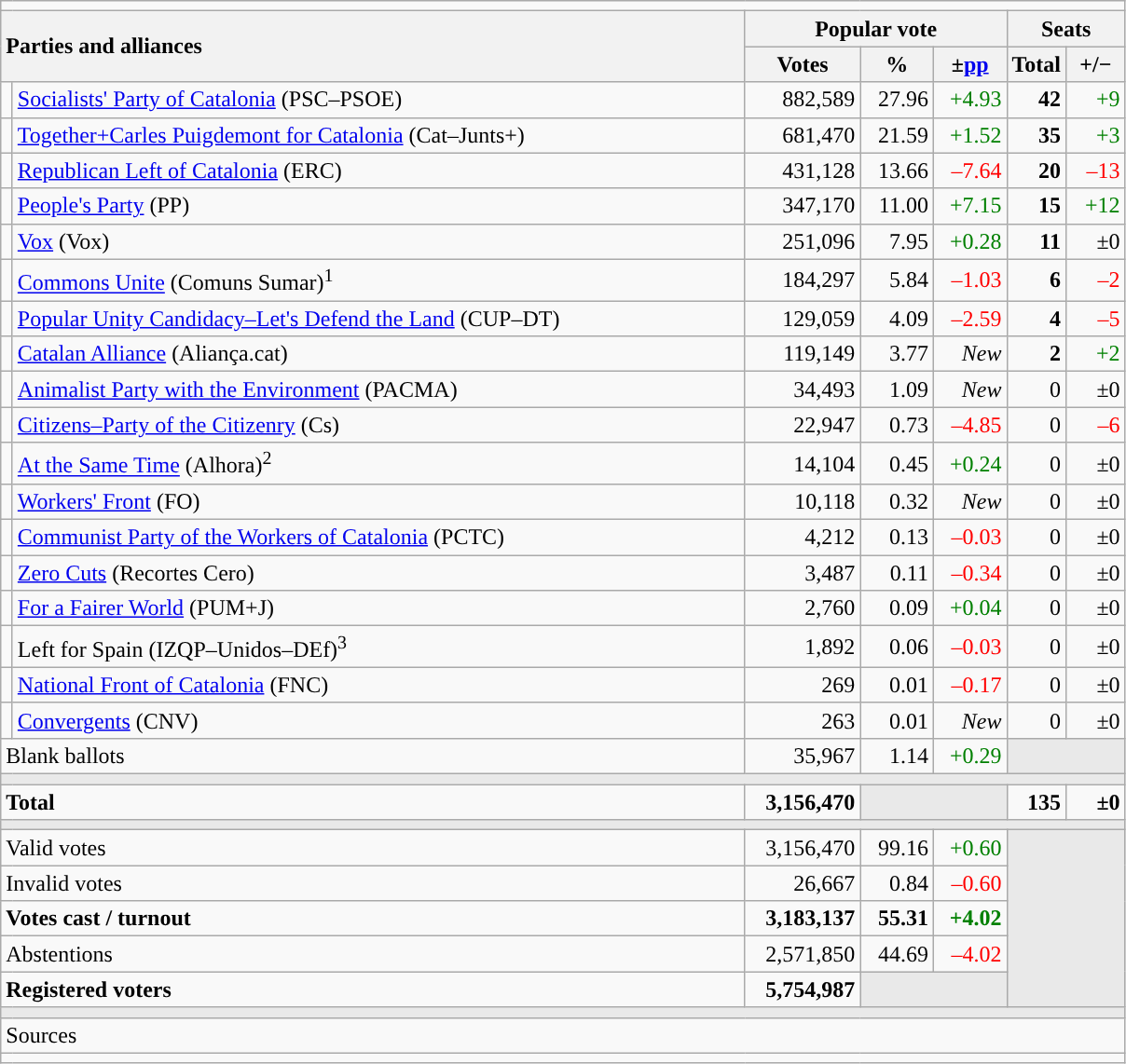<table class="wikitable" style="text-align:right;">
<tr>
<td colspan="7"></td>
</tr>
<tr>
<th style="text-align:left;" rowspan="2" colspan="2" width="525">Parties and alliances</th>
<th colspan="3">Popular vote</th>
<th colspan="2">Seats</th>
</tr>
<tr>
<th width="75">Votes</th>
<th width="45">%</th>
<th width="45">±<a href='#'>pp</a></th>
<th width="35">Total</th>
<th width="35">+/−</th>
</tr>
<tr>
<td width="1" style="color:inherit;background:"></td>
<td align="left"><a href='#'>Socialists' Party of Catalonia</a> (PSC–PSOE)</td>
<td>882,589</td>
<td>27.96</td>
<td style="color:green;">+4.93</td>
<td><strong>42</strong></td>
<td style="color:green;">+9</td>
</tr>
<tr>
<td style="color:inherit;background:"></td>
<td align="left"><a href='#'>Together+Carles Puigdemont for Catalonia</a> (Cat–Junts+)</td>
<td>681,470</td>
<td>21.59</td>
<td style="color:green;">+1.52</td>
<td><strong>35</strong></td>
<td style="color:green;">+3</td>
</tr>
<tr>
<td style="color:inherit;background:"></td>
<td align="left"><a href='#'>Republican Left of Catalonia</a> (ERC)</td>
<td>431,128</td>
<td>13.66</td>
<td style="color:red;">–7.64</td>
<td><strong>20</strong></td>
<td style="color:red;">–13</td>
</tr>
<tr>
<td style="color:inherit;background:"></td>
<td align="left"><a href='#'>People's Party</a> (PP)</td>
<td>347,170</td>
<td>11.00</td>
<td style="color:green;">+7.15</td>
<td><strong>15</strong></td>
<td style="color:green;">+12</td>
</tr>
<tr>
<td style="color:inherit;background:"></td>
<td align="left"><a href='#'>Vox</a> (Vox)</td>
<td>251,096</td>
<td>7.95</td>
<td style="color:green;">+0.28</td>
<td><strong>11</strong></td>
<td>±0</td>
</tr>
<tr>
<td style="color:inherit;background:"></td>
<td align="left"><a href='#'>Commons Unite</a> (Comuns Sumar)<sup>1</sup></td>
<td>184,297</td>
<td>5.84</td>
<td style="color:red;">–1.03</td>
<td><strong>6</strong></td>
<td style="color:red;">–2</td>
</tr>
<tr>
<td style="color:inherit;background:"></td>
<td align="left"><a href='#'>Popular Unity Candidacy–Let's Defend the Land</a> (CUP–DT)</td>
<td>129,059</td>
<td>4.09</td>
<td style="color:red;">–2.59</td>
<td><strong>4</strong></td>
<td style="color:red;">–5</td>
</tr>
<tr>
<td style="color:inherit;background:"></td>
<td align="left"><a href='#'>Catalan Alliance</a> (Aliança.cat)</td>
<td>119,149</td>
<td>3.77</td>
<td><em>New</em></td>
<td><strong>2</strong></td>
<td style="color:green;">+2</td>
</tr>
<tr>
<td style="color:inherit;background:"></td>
<td align="left"><a href='#'>Animalist Party with the Environment</a> (PACMA)</td>
<td>34,493</td>
<td>1.09</td>
<td><em>New</em></td>
<td>0</td>
<td>±0</td>
</tr>
<tr>
<td style="color:inherit;background:"></td>
<td align="left"><a href='#'>Citizens–Party of the Citizenry</a> (Cs)</td>
<td>22,947</td>
<td>0.73</td>
<td style="color:red;">–4.85</td>
<td>0</td>
<td style="color:red;">–6</td>
</tr>
<tr>
<td style="color:inherit;background:"></td>
<td align="left"><a href='#'>At the Same Time</a> (Alhora)<sup>2</sup></td>
<td>14,104</td>
<td>0.45</td>
<td style="color:green;">+0.24</td>
<td>0</td>
<td>±0</td>
</tr>
<tr>
<td style="color:inherit;background:"></td>
<td align="left"><a href='#'>Workers' Front</a> (FO)</td>
<td>10,118</td>
<td>0.32</td>
<td><em>New</em></td>
<td>0</td>
<td>±0</td>
</tr>
<tr>
<td style="color:inherit;background:"></td>
<td align="left"><a href='#'>Communist Party of the Workers of Catalonia</a> (PCTC)</td>
<td>4,212</td>
<td>0.13</td>
<td style="color:red;">–0.03</td>
<td>0</td>
<td>±0</td>
</tr>
<tr>
<td style="color:inherit;background:"></td>
<td align="left"><a href='#'>Zero Cuts</a> (Recortes Cero)</td>
<td>3,487</td>
<td>0.11</td>
<td style="color:red;">–0.34</td>
<td>0</td>
<td>±0</td>
</tr>
<tr>
<td style="color:inherit;background:"></td>
<td align="left"><a href='#'>For a Fairer World</a> (PUM+J)</td>
<td>2,760</td>
<td>0.09</td>
<td style="color:green;">+0.04</td>
<td>0</td>
<td>±0</td>
</tr>
<tr>
<td style="color:inherit;background:"></td>
<td align="left">Left for Spain (IZQP–Unidos–DEf)<sup>3</sup></td>
<td>1,892</td>
<td>0.06</td>
<td style="color:red;">–0.03</td>
<td>0</td>
<td>±0</td>
</tr>
<tr>
<td style="color:inherit;background:"></td>
<td align="left"><a href='#'>National Front of Catalonia</a> (FNC)</td>
<td>269</td>
<td>0.01</td>
<td style="color:red;">–0.17</td>
<td>0</td>
<td>±0</td>
</tr>
<tr>
<td style="color:inherit;background:"></td>
<td align="left"><a href='#'>Convergents</a> (CNV)</td>
<td>263</td>
<td>0.01</td>
<td><em>New</em></td>
<td>0</td>
<td>±0</td>
</tr>
<tr>
<td align="left" colspan="2">Blank ballots</td>
<td>35,967</td>
<td>1.14</td>
<td style="color:green;">+0.29</td>
<td bgcolor="#E9E9E9" colspan="2"></td>
</tr>
<tr>
<td colspan="7" bgcolor="#E9E9E9"></td>
</tr>
<tr style="font-weight:bold;">
<td align="left" colspan="2">Total</td>
<td>3,156,470</td>
<td bgcolor="#E9E9E9" colspan="2"></td>
<td>135</td>
<td>±0</td>
</tr>
<tr>
<td colspan="7" bgcolor="#E9E9E9"></td>
</tr>
<tr>
<td align="left" colspan="2">Valid votes</td>
<td>3,156,470</td>
<td>99.16</td>
<td style="color:green;">+0.60</td>
<td bgcolor="#E9E9E9" colspan="2" rowspan="5"></td>
</tr>
<tr>
<td align="left" colspan="2">Invalid votes</td>
<td>26,667</td>
<td>0.84</td>
<td style="color:red;">–0.60</td>
</tr>
<tr style="font-weight:bold;">
<td align="left" colspan="2">Votes cast / turnout</td>
<td>3,183,137</td>
<td>55.31</td>
<td style="color:green;">+4.02</td>
</tr>
<tr>
<td align="left" colspan="2">Abstentions</td>
<td>2,571,850</td>
<td>44.69</td>
<td style="color:red;">–4.02</td>
</tr>
<tr style="font-weight:bold;">
<td align="left" colspan="2">Registered voters</td>
<td>5,754,987</td>
<td bgcolor="#E9E9E9" colspan="2"></td>
</tr>
<tr>
<td colspan="7" bgcolor="#E9E9E9"></td>
</tr>
<tr>
<td align="left" colspan="7">Sources</td>
</tr>
<tr>
<td colspan="7" style="text-align:left; max-width:790px;"></td>
</tr>
</table>
